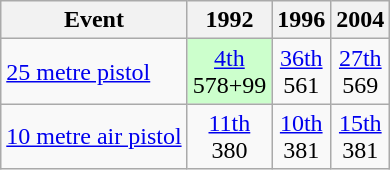<table class="wikitable" style="text-align: center">
<tr>
<th>Event</th>
<th>1992</th>
<th>1996</th>
<th>2004</th>
</tr>
<tr>
<td align=left><a href='#'>25 metre pistol</a></td>
<td style="background: #ccffcc"><a href='#'>4th</a><br>578+99</td>
<td><a href='#'>36th</a><br>561</td>
<td><a href='#'>27th</a><br>569</td>
</tr>
<tr>
<td align=left><a href='#'>10 metre air pistol</a></td>
<td><a href='#'>11th</a><br>380</td>
<td><a href='#'>10th</a><br>381</td>
<td><a href='#'>15th</a><br>381</td>
</tr>
</table>
